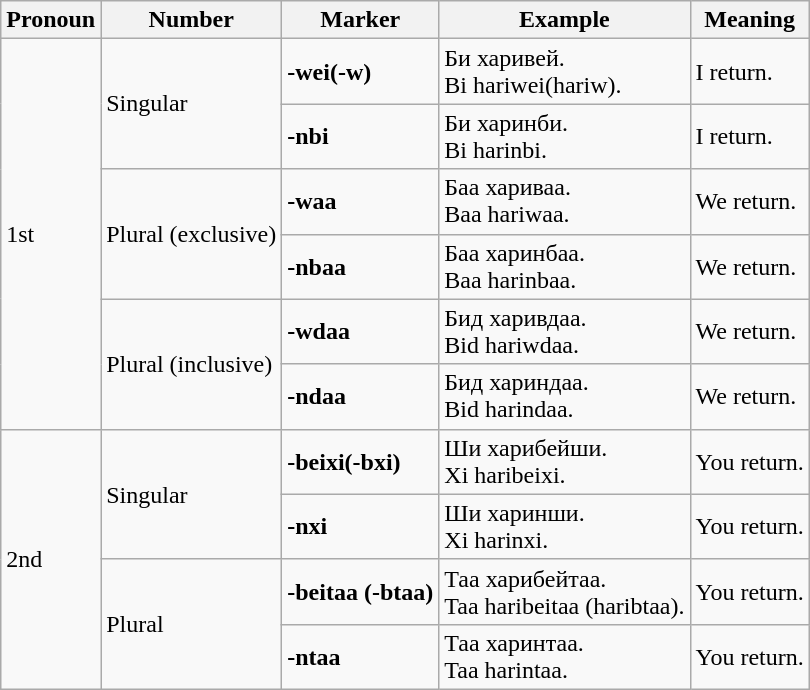<table class="wikitable">
<tr>
<th>Pronoun</th>
<th>Number</th>
<th>Marker</th>
<th>Example</th>
<th>Meaning</th>
</tr>
<tr>
<td rowspan="6">1st</td>
<td rowspan="2">Singular</td>
<td><strong>-wei(-w)</strong></td>
<td>Би харивей.<br>Bi hariwei(hariw).</td>
<td>I return.</td>
</tr>
<tr>
<td><strong>-nbi</strong></td>
<td>Би харинби.<br>Bi harinbi.</td>
<td>I return.</td>
</tr>
<tr>
<td rowspan="2">Plural (exclusive)</td>
<td><strong>-waa</strong></td>
<td>Баа хариваа.<br>Baa hariwaa.</td>
<td>We return.</td>
</tr>
<tr>
<td><strong>-nbaa</strong></td>
<td>Баа харинбаа.<br>Baa harinbaa.</td>
<td>We return.</td>
</tr>
<tr>
<td rowspan="2">Plural (inclusive)</td>
<td><strong>-wdaa</strong></td>
<td>Бид харивдаа.<br>Bid hariwdaa.</td>
<td>We return.</td>
</tr>
<tr>
<td><strong>-ndaa</strong></td>
<td>Бид хариндаа.<br>Bid harindaa.</td>
<td>We return.</td>
</tr>
<tr>
<td rowspan="4">2nd</td>
<td rowspan="2">Singular</td>
<td><strong>-beixi(-bxi)</strong></td>
<td>Ши харибейши.<br>Xi haribeixi.</td>
<td>You return.</td>
</tr>
<tr>
<td><strong>-nxi</strong></td>
<td>Ши харинши.<br>Xi harinxi.</td>
<td>You return.</td>
</tr>
<tr>
<td rowspan="2">Plural</td>
<td><strong>-beitaa (-btaa)</strong></td>
<td>Таа харибейтаа.<br>Taa haribeitaa (haribtaa).</td>
<td>You return.</td>
</tr>
<tr>
<td><strong>-ntaa</strong></td>
<td>Таа харинтаа.<br>Taa harintaa.</td>
<td>You return.</td>
</tr>
</table>
